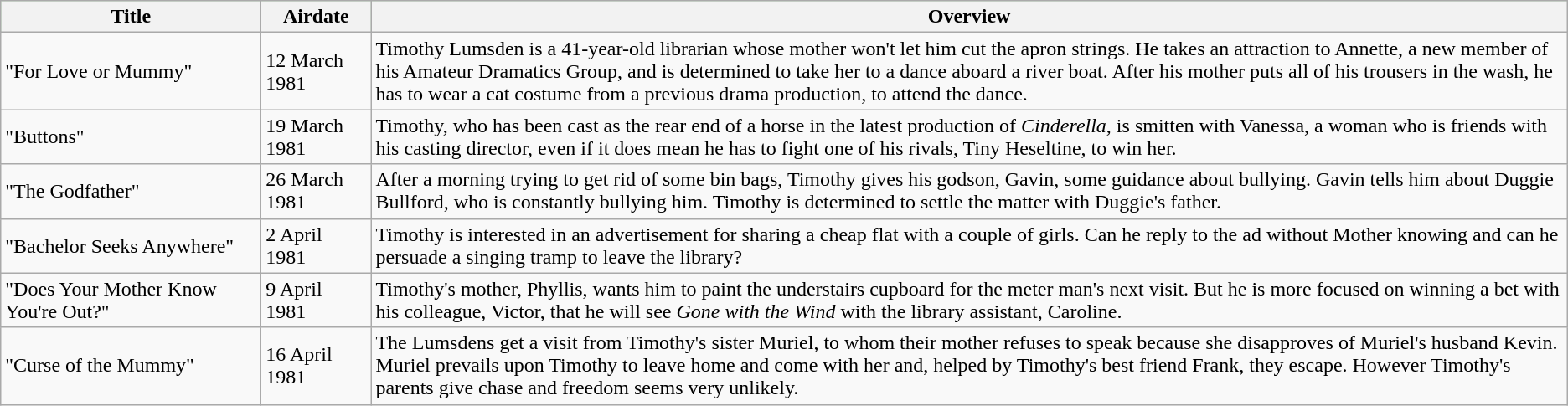<table class="wikitable" style="font-size: 100%;">
<tr style="background:#aaeeaa">
<th width="200">Title</th>
<th width="80">Airdate</th>
<th>Overview</th>
</tr>
<tr>
<td>"For Love or Mummy"</td>
<td>12 March 1981</td>
<td>Timothy Lumsden is a 41-year-old librarian whose mother won't let him cut the apron strings. He takes an attraction to Annette, a new member of his Amateur Dramatics Group, and is determined to take her to a dance aboard a river boat. After his mother puts all of his trousers in the wash, he has to wear a cat costume from a previous drama production, to attend the dance.</td>
</tr>
<tr>
<td>"Buttons"</td>
<td>19 March 1981</td>
<td>Timothy, who has been cast as the rear end of a horse in the latest production of <em>Cinderella</em>, is smitten with Vanessa, a woman who is friends with his casting director, even if it does mean he has to fight one of his rivals, Tiny Heseltine, to win her.</td>
</tr>
<tr>
<td>"The Godfather"</td>
<td>26 March 1981</td>
<td>After a morning trying to get rid of some bin bags, Timothy gives his godson, Gavin, some guidance about bullying. Gavin tells him about Duggie Bullford, who is constantly bullying him. Timothy is determined to settle the matter with Duggie's father.</td>
</tr>
<tr>
<td>"Bachelor Seeks Anywhere"</td>
<td>2 April 1981</td>
<td>Timothy is interested in an advertisement for sharing a cheap flat with a couple of girls. Can he reply to the ad without Mother knowing and can he persuade a singing tramp to leave the library?</td>
</tr>
<tr>
<td>"Does Your Mother Know You're Out?"</td>
<td>9 April 1981</td>
<td>Timothy's mother, Phyllis, wants him to paint the understairs cupboard for the meter man's next visit. But he is more focused on winning a bet with his colleague, Victor, that he will see <em>Gone with the Wind</em> with the library assistant, Caroline.</td>
</tr>
<tr>
<td>"Curse of the Mummy"</td>
<td>16 April 1981</td>
<td>The Lumsdens get a visit from Timothy's sister Muriel, to whom their mother refuses to speak because she disapproves of Muriel's husband Kevin. Muriel prevails upon Timothy to leave home and come with her and, helped by Timothy's best friend Frank, they escape. However Timothy's parents give chase and freedom seems very unlikely.</td>
</tr>
</table>
